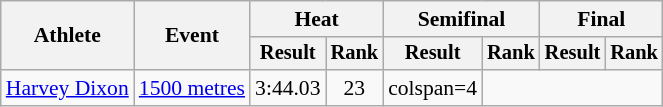<table class=wikitable style=font-size:90%>
<tr>
<th rowspan=2>Athlete</th>
<th rowspan=2>Event</th>
<th colspan=2>Heat</th>
<th colspan=2>Semifinal</th>
<th colspan=2>Final</th>
</tr>
<tr style=font-size:95%>
<th>Result</th>
<th>Rank</th>
<th>Result</th>
<th>Rank</th>
<th>Result</th>
<th>Rank</th>
</tr>
<tr align=center>
<td align=left><a href='#'>Harvey Dixon</a></td>
<td align=left><a href='#'>1500 metres</a></td>
<td>3:44.03 <strong></strong></td>
<td>23</td>
<td>colspan=4 </td>
</tr>
</table>
